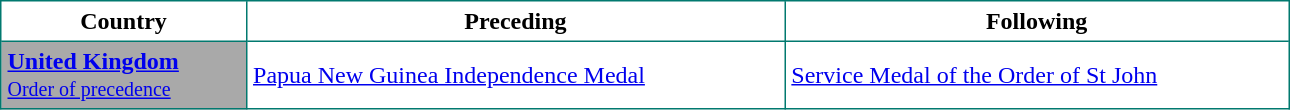<table border="2" cellpadding="4" cellspacing="0" style="margin: 1em 1em 1em 0; background:white; border: 1px #01796F solid; border-collapse: collapse; width:68%">
<tr bgcolor="white">
<td align="center"><strong>Country</strong></td>
<td align="center"><strong>Preceding</strong></td>
<td align="center"><strong>Following</strong></td>
</tr>
<tr>
<td bgcolor="#A9A9A9"> <strong><a href='#'><span>United Kingdom</span></a></strong><br><small><a href='#'><span>Order of precedence</span></a></small></td>
<td><a href='#'>Papua New Guinea Independence Medal</a></td>
<td><a href='#'>Service Medal of the Order of St John</a></td>
</tr>
</table>
